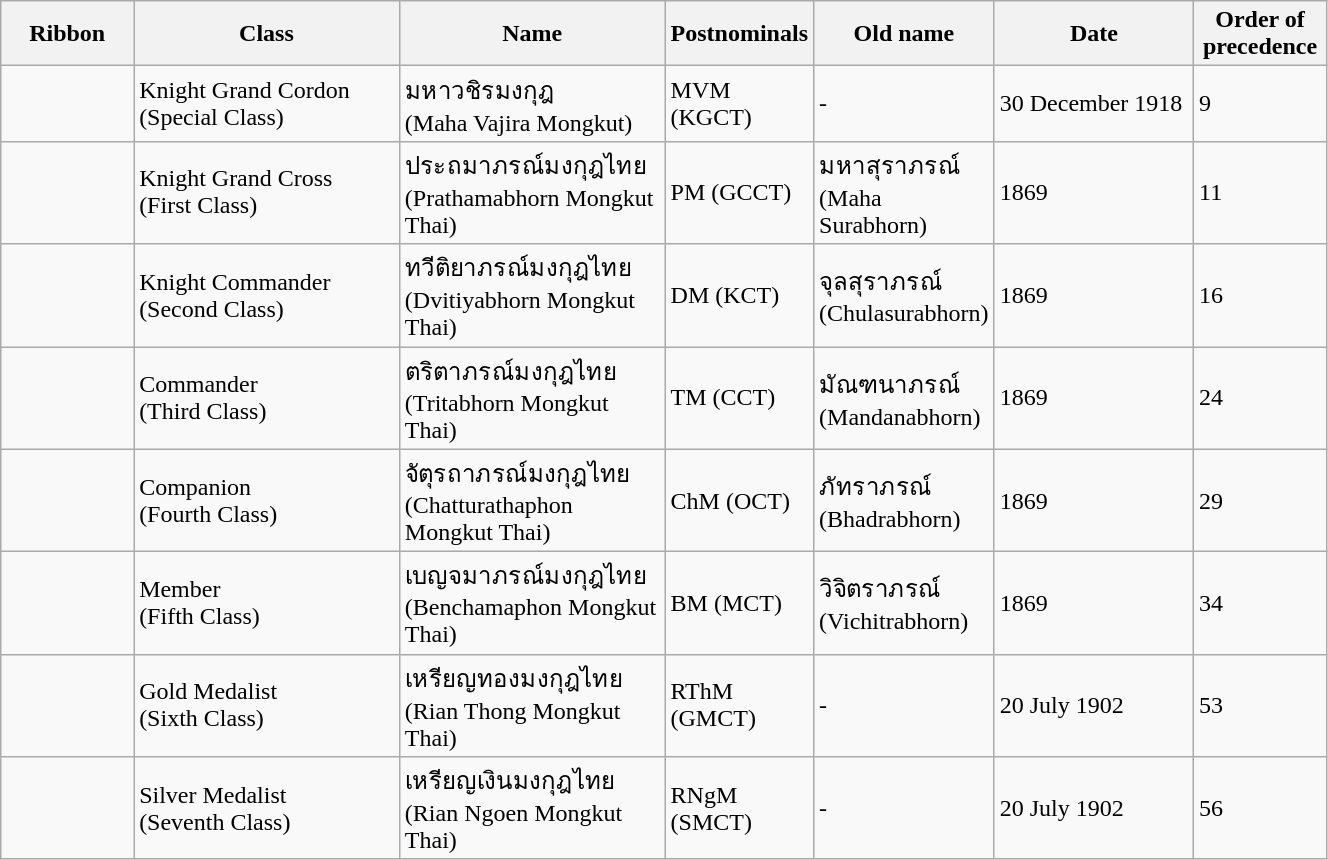<table class="wikitable" width="70%">
<tr>
<th width="10%">Ribbon</th>
<th width="20%">Class</th>
<th width="20%">Name</th>
<th width="5%">Postnominals</th>
<th width="10%">Old name</th>
<th width="15%">Date</th>
<th width="10%">Order of precedence</th>
</tr>
<tr>
<td></td>
<td>Knight Grand Cordon<br>(Special Class)</td>
<td>มหาวชิรมงกุฎ<br>(Maha Vajira Mongkut)</td>
<td>MVM (KGCT)</td>
<td>-</td>
<td>30 December 1918</td>
<td>9</td>
</tr>
<tr>
<td></td>
<td>Knight Grand Cross<br>(First Class)</td>
<td>ประถมาภรณ์มงกุฎไทย<br>(Prathamabhorn Mongkut Thai)</td>
<td>PM (GCCT)</td>
<td>มหาสุราภรณ์ <br>(Maha Surabhorn)</td>
<td>1869</td>
<td>11</td>
</tr>
<tr>
<td></td>
<td>Knight Commander<br>(Second Class)</td>
<td>ทวีติยาภรณ์มงกุฎไทย<br>(Dvitiyabhorn Mongkut Thai)</td>
<td>DM (KCT)</td>
<td>จุลสุราภรณ์ <br>(Chulasurabhorn)</td>
<td>1869</td>
<td>16</td>
</tr>
<tr>
<td></td>
<td>Commander<br>(Third Class)</td>
<td>ตริตาภรณ์มงกุฎไทย<br>(Tritabhorn Mongkut Thai)</td>
<td>TM (CCT)</td>
<td>มัณฑนาภรณ์ <br>(Mandanabhorn)</td>
<td>1869</td>
<td>24</td>
</tr>
<tr>
<td></td>
<td>Companion<br>(Fourth Class)</td>
<td>จัตุรถาภรณ์มงกุฎไทย<br>(Chatturathaphon Mongkut Thai)</td>
<td>ChM (OCT)</td>
<td>ภัทราภรณ์ <br>(Bhadrabhorn)</td>
<td>1869</td>
<td>29</td>
</tr>
<tr>
<td></td>
<td>Member<br>(Fifth Class)</td>
<td>เบญจมาภรณ์มงกุฎไทย<br>(Benchamaphon Mongkut Thai)</td>
<td>BM (MCT)</td>
<td>วิจิตราภรณ์ <br>(Vichitrabhorn)</td>
<td>1869</td>
<td>34</td>
</tr>
<tr>
<td></td>
<td>Gold Medalist<br>(Sixth Class)</td>
<td>เหรียญทองมงกุฎไทย<br>(Rian Thong Mongkut Thai)</td>
<td>RThM (GMCT)</td>
<td>-</td>
<td>20 July 1902</td>
<td>53</td>
</tr>
<tr>
<td></td>
<td>Silver Medalist<br>(Seventh Class)</td>
<td>เหรียญเงินมงกุฎไทย<br>(Rian Ngoen Mongkut Thai)</td>
<td>RNgM (SMCT)</td>
<td>-</td>
<td>20 July 1902</td>
<td>56</td>
</tr>
</table>
